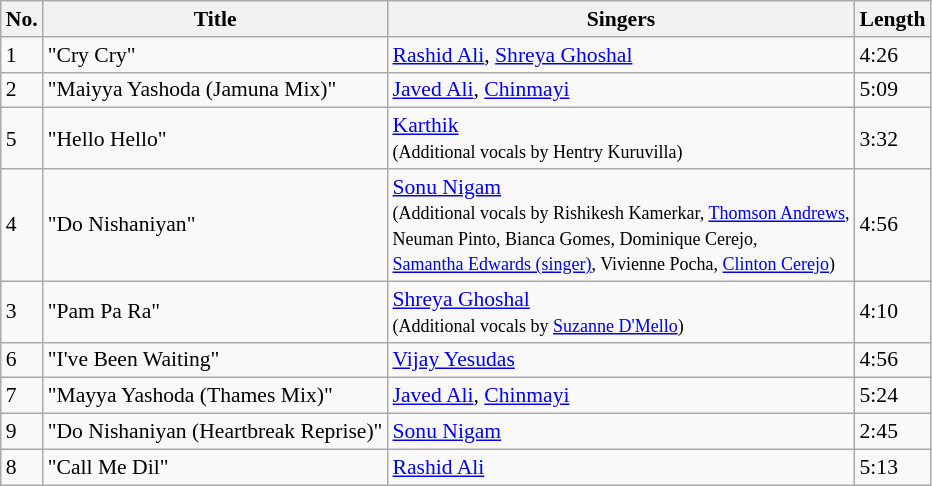<table class="wikitable" style="font-size: 90%;">
<tr>
<th>No.</th>
<th>Title</th>
<th>Singers</th>
<th>Length</th>
</tr>
<tr>
<td>1</td>
<td>"Cry Cry"</td>
<td><a href='#'>Rashid Ali</a>, <a href='#'>Shreya Ghoshal</a></td>
<td>4:26</td>
</tr>
<tr>
<td>2</td>
<td>"Maiyya Yashoda (Jamuna Mix)"</td>
<td><a href='#'>Javed Ali</a>, <a href='#'>Chinmayi</a></td>
<td>5:09</td>
</tr>
<tr>
<td>5</td>
<td>"Hello Hello"</td>
<td><a href='#'>Karthik</a><br><small>(Additional vocals by Hentry Kuruvilla)</small></td>
<td>3:32</td>
</tr>
<tr>
<td>4</td>
<td>"Do Nishaniyan"</td>
<td><a href='#'>Sonu Nigam</a><br><small>(Additional vocals by Rishikesh Kamerkar, <a href='#'>Thomson Andrews</a>,<br>Neuman Pinto, Bianca Gomes, Dominique Cerejo,<br><a href='#'>Samantha Edwards (singer)</a>, Vivienne Pocha, <a href='#'>Clinton Cerejo</a>)</small></td>
<td>4:56</td>
</tr>
<tr>
<td>3</td>
<td>"Pam Pa Ra"</td>
<td><a href='#'>Shreya Ghoshal</a><br><small>(Additional vocals by <a href='#'>Suzanne D'Mello</a>)</small></td>
<td>4:10</td>
</tr>
<tr>
<td>6</td>
<td>"I've Been Waiting"</td>
<td><a href='#'>Vijay Yesudas</a></td>
<td>4:56</td>
</tr>
<tr>
<td>7</td>
<td>"Mayya Yashoda (Thames Mix)"</td>
<td><a href='#'>Javed Ali</a>, <a href='#'>Chinmayi</a></td>
<td>5:24</td>
</tr>
<tr>
<td>9</td>
<td>"Do Nishaniyan (Heartbreak Reprise)"</td>
<td><a href='#'>Sonu Nigam</a></td>
<td>2:45</td>
</tr>
<tr>
<td>8</td>
<td>"Call Me Dil"</td>
<td><a href='#'>Rashid Ali</a></td>
<td>5:13</td>
</tr>
</table>
